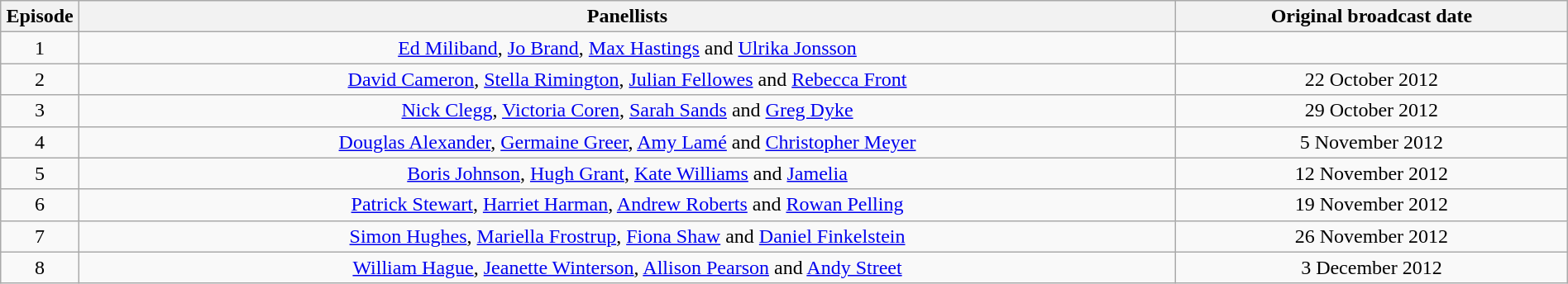<table class="wikitable" style="text-align:center; width:100%;">
<tr>
<th width="5%">Episode</th>
<th width="70%">Panellists</th>
<th width="25%">Original broadcast date</th>
</tr>
<tr>
<td>1</td>
<td><a href='#'>Ed Miliband</a>, <a href='#'>Jo Brand</a>, <a href='#'>Max Hastings</a> and <a href='#'>Ulrika Jonsson</a></td>
<td></td>
</tr>
<tr>
<td>2</td>
<td><a href='#'>David Cameron</a>, <a href='#'>Stella Rimington</a>, <a href='#'>Julian Fellowes</a> and <a href='#'>Rebecca Front</a></td>
<td>22 October 2012</td>
</tr>
<tr>
<td>3</td>
<td><a href='#'>Nick Clegg</a>, <a href='#'>Victoria Coren</a>, <a href='#'>Sarah Sands</a> and <a href='#'>Greg Dyke</a></td>
<td>29 October 2012</td>
</tr>
<tr>
<td>4</td>
<td><a href='#'>Douglas Alexander</a>, <a href='#'>Germaine Greer</a>, <a href='#'>Amy Lamé</a> and <a href='#'>Christopher Meyer</a></td>
<td>5 November 2012</td>
</tr>
<tr>
<td>5</td>
<td><a href='#'>Boris Johnson</a>, <a href='#'>Hugh Grant</a>, <a href='#'>Kate Williams</a> and <a href='#'>Jamelia</a></td>
<td>12 November 2012</td>
</tr>
<tr>
<td>6</td>
<td><a href='#'>Patrick Stewart</a>, <a href='#'>Harriet Harman</a>, <a href='#'>Andrew Roberts</a> and <a href='#'>Rowan Pelling</a></td>
<td>19 November 2012</td>
</tr>
<tr>
<td>7</td>
<td><a href='#'>Simon Hughes</a>, <a href='#'>Mariella Frostrup</a>, <a href='#'>Fiona Shaw</a> and <a href='#'>Daniel Finkelstein</a></td>
<td>26 November 2012</td>
</tr>
<tr>
<td>8</td>
<td><a href='#'>William Hague</a>, <a href='#'>Jeanette Winterson</a>, <a href='#'>Allison Pearson</a> and <a href='#'>Andy Street</a></td>
<td>3 December 2012</td>
</tr>
</table>
